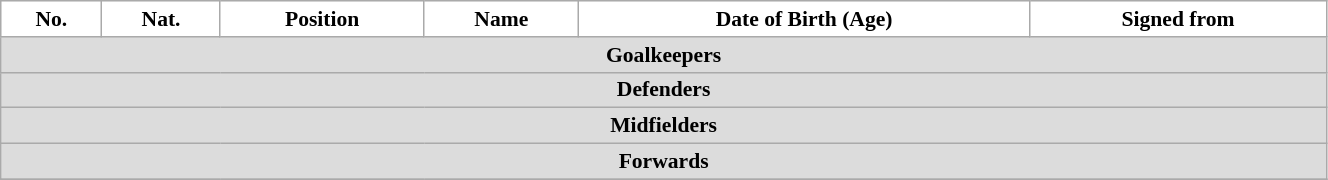<table class="wikitable" style="text-align:center; font-size:90%; width:70%">
<tr>
<th style="background:white; color:black; text-align:center;">No.</th>
<th style="background:white; color:black; text-align:center;">Nat.</th>
<th style="background:white; color:black; text-align:center;">Position</th>
<th style="background:white; color:black; text-align:center;">Name</th>
<th style="background:white; color:black; text-align:center;">Date of Birth (Age)</th>
<th style="background:white; color:black; text-align:center;">Signed from</th>
</tr>
<tr>
<th colspan=10 style="background:#DCDCDC; text-align:center;">Goalkeepers</th>
</tr>
<tr>
<th colspan=10 style="background:#DCDCDC; text-align:center;">Defenders</th>
</tr>
<tr>
<th colspan=10 style="background:#DCDCDC; text-align:center;">Midfielders</th>
</tr>
<tr>
<th colspan=10 style="background:#DCDCDC; text-align:center;">Forwards</th>
</tr>
<tr>
</tr>
</table>
